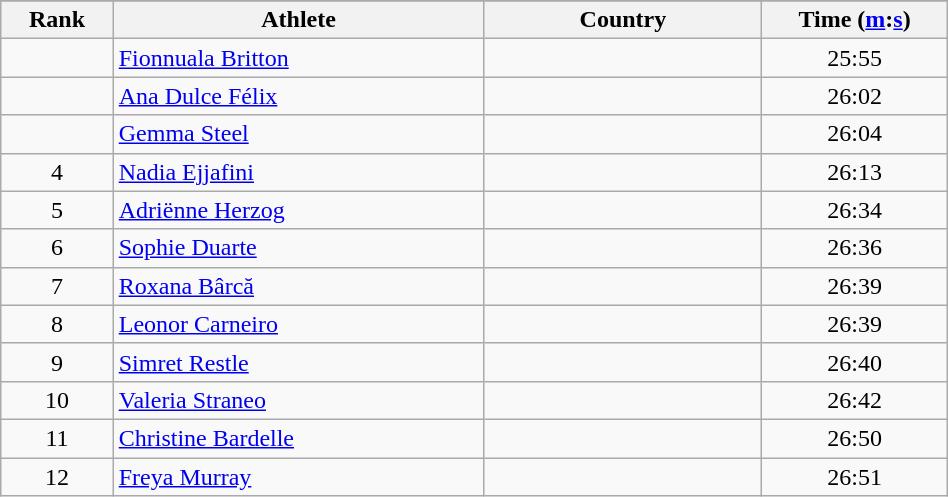<table class="wikitable" width=50%>
<tr>
</tr>
<tr>
<th width=5%>Rank</th>
<th width=20%>Athlete</th>
<th width=15%>Country</th>
<th width=10%>Time (<a href='#'>m</a>:<a href='#'>s</a>)</th>
</tr>
<tr align="center">
<td></td>
<td align="left"><a href='#'>Fionnuala Britton</a></td>
<td align="left"></td>
<td>25:55</td>
</tr>
<tr align="center">
<td></td>
<td align="left"><a href='#'>Ana Dulce Félix</a></td>
<td align="left"></td>
<td>26:02</td>
</tr>
<tr align="center">
<td></td>
<td align="left"><a href='#'>Gemma Steel</a></td>
<td align="left"></td>
<td>26:04</td>
</tr>
<tr align="center">
<td>4</td>
<td align="left"><a href='#'>Nadia Ejjafini</a></td>
<td align="left"></td>
<td>26:13</td>
</tr>
<tr align="center">
<td>5</td>
<td align="left"><a href='#'>Adriënne Herzog</a></td>
<td align="left"></td>
<td>26:34</td>
</tr>
<tr align="center">
<td>6</td>
<td align="left"><a href='#'>Sophie Duarte</a></td>
<td align="left"></td>
<td>26:36</td>
</tr>
<tr align="center">
<td>7</td>
<td align="left"><a href='#'>Roxana Bârcă</a></td>
<td align="left"></td>
<td>26:39</td>
</tr>
<tr align="center">
<td>8</td>
<td align="left"><a href='#'>Leonor Carneiro</a></td>
<td align="left"></td>
<td>26:39</td>
</tr>
<tr align="center">
<td>9</td>
<td align="left"><a href='#'>Simret Restle</a></td>
<td align="left"></td>
<td>26:40</td>
</tr>
<tr align="center">
<td>10</td>
<td align="left"><a href='#'>Valeria Straneo</a></td>
<td align="left"></td>
<td>26:42</td>
</tr>
<tr align="center">
<td>11</td>
<td align="left"><a href='#'>Christine Bardelle</a></td>
<td align="left"></td>
<td>26:50</td>
</tr>
<tr align="center">
<td>12</td>
<td align="left"><a href='#'>Freya Murray</a></td>
<td align="left"></td>
<td>26:51</td>
</tr>
</table>
